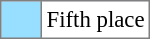<table bgcolor="#f7f8ff" cellpadding="3" cellspacing="0" border="1" style="font-size: 95%; border: gray solid 1px; border-collapse: collapse;text-align:center;">
<tr>
<td style="background: #97DEFF;" width="20"></td>
<td bgcolor="#ffffff" align="left">Fifth place</td>
</tr>
</table>
